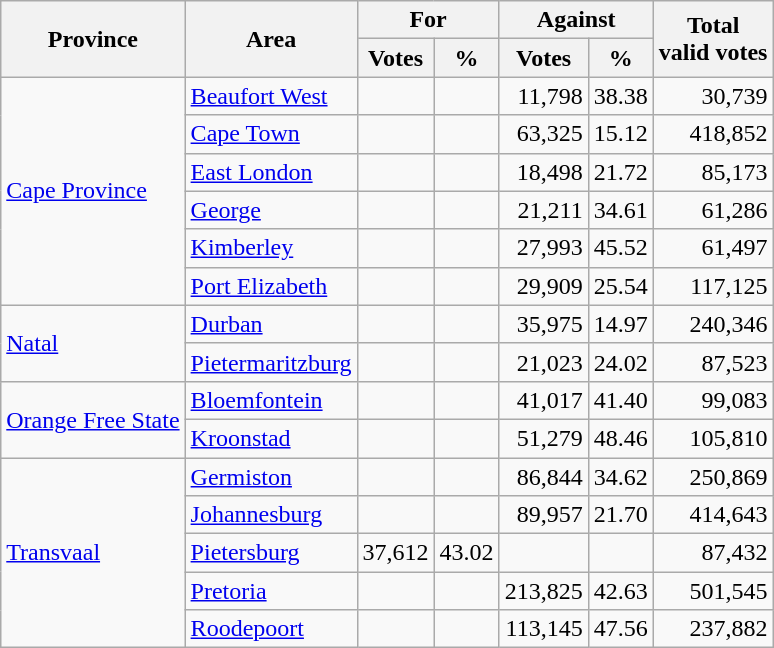<table class="wikitable sortable" style="text-align:right">
<tr>
<th rowspan=2>Province</th>
<th rowspan=2>Area</th>
<th colspan=2>For</th>
<th colspan=2>Against</th>
<th rowspan=2>Total<br>valid votes</th>
</tr>
<tr>
<th>Votes</th>
<th>%</th>
<th>Votes</th>
<th>%</th>
</tr>
<tr>
<td align=left rowspan=6><a href='#'>Cape Province</a></td>
<td align=left><a href='#'>Beaufort West</a></td>
<td></td>
<td></td>
<td>11,798</td>
<td>38.38</td>
<td>30,739</td>
</tr>
<tr>
<td align=left><a href='#'>Cape Town</a></td>
<td></td>
<td></td>
<td>63,325</td>
<td>15.12</td>
<td>418,852</td>
</tr>
<tr>
<td align=left><a href='#'>East London</a></td>
<td></td>
<td></td>
<td>18,498</td>
<td>21.72</td>
<td>85,173</td>
</tr>
<tr>
<td align=left><a href='#'>George</a></td>
<td></td>
<td></td>
<td>21,211</td>
<td>34.61</td>
<td>61,286</td>
</tr>
<tr>
<td align=left><a href='#'>Kimberley</a></td>
<td></td>
<td></td>
<td>27,993</td>
<td>45.52</td>
<td>61,497</td>
</tr>
<tr>
<td align=left><a href='#'>Port Elizabeth</a></td>
<td></td>
<td></td>
<td>29,909</td>
<td>25.54</td>
<td>117,125</td>
</tr>
<tr>
<td align=left rowspan=2><a href='#'>Natal</a></td>
<td align=left><a href='#'>Durban</a></td>
<td></td>
<td></td>
<td>35,975</td>
<td>14.97</td>
<td>240,346</td>
</tr>
<tr>
<td align=left><a href='#'>Pietermaritzburg</a></td>
<td></td>
<td></td>
<td>21,023</td>
<td>24.02</td>
<td>87,523</td>
</tr>
<tr>
<td align=left rowspan=2><a href='#'>Orange Free State</a></td>
<td align=left><a href='#'>Bloemfontein</a></td>
<td></td>
<td></td>
<td>41,017</td>
<td>41.40</td>
<td>99,083</td>
</tr>
<tr>
<td align=left><a href='#'>Kroonstad</a></td>
<td></td>
<td></td>
<td>51,279</td>
<td>48.46</td>
<td>105,810</td>
</tr>
<tr>
<td align=left rowspan=5><a href='#'>Transvaal</a></td>
<td align=left><a href='#'>Germiston</a></td>
<td></td>
<td></td>
<td>86,844</td>
<td>34.62</td>
<td>250,869</td>
</tr>
<tr>
<td align=left><a href='#'>Johannesburg</a></td>
<td></td>
<td></td>
<td>89,957</td>
<td>21.70</td>
<td>414,643</td>
</tr>
<tr>
<td align=left><a href='#'>Pietersburg</a></td>
<td>37,612</td>
<td>43.02</td>
<td></td>
<td></td>
<td>87,432</td>
</tr>
<tr>
<td align=left><a href='#'>Pretoria</a></td>
<td></td>
<td></td>
<td>213,825</td>
<td>42.63</td>
<td>501,545</td>
</tr>
<tr>
<td align=left><a href='#'>Roodepoort</a></td>
<td></td>
<td></td>
<td>113,145</td>
<td>47.56</td>
<td>237,882</td>
</tr>
</table>
